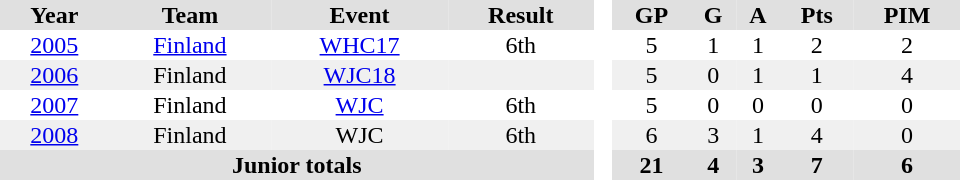<table border=0 cellpadding=1 cellspacing=0 style="text-align:center; width:40em">
<tr ALIGN=center bgcolor="#e0e0e0">
<th>Year</th>
<th>Team</th>
<th>Event</th>
<th>Result</th>
<th rowspan=99 bgcolor="#ffffff"> </th>
<th>GP</th>
<th>G</th>
<th>A</th>
<th>Pts</th>
<th>PIM</th>
</tr>
<tr ALIGN=center>
<td><a href='#'>2005</a></td>
<td><a href='#'>Finland</a></td>
<td><a href='#'>WHC17</a></td>
<td>6th</td>
<td>5</td>
<td>1</td>
<td>1</td>
<td>2</td>
<td>2</td>
</tr>
<tr ALIGN=center bgcolor="#f0f0f0">
<td><a href='#'>2006</a></td>
<td>Finland</td>
<td><a href='#'>WJC18</a></td>
<td></td>
<td>5</td>
<td>0</td>
<td>1</td>
<td>1</td>
<td>4</td>
</tr>
<tr ALIGN=center>
<td><a href='#'>2007</a></td>
<td>Finland</td>
<td><a href='#'>WJC</a></td>
<td>6th</td>
<td>5</td>
<td>0</td>
<td>0</td>
<td>0</td>
<td>0</td>
</tr>
<tr ALIGN=center bgcolor="#f0f0f0">
<td><a href='#'>2008</a></td>
<td>Finland</td>
<td>WJC</td>
<td>6th</td>
<td>6</td>
<td>3</td>
<td>1</td>
<td>4</td>
<td>0</td>
</tr>
<tr bgcolor="#e0e0e0">
<th colspan=4>Junior totals</th>
<th>21</th>
<th>4</th>
<th>3</th>
<th>7</th>
<th>6</th>
</tr>
</table>
